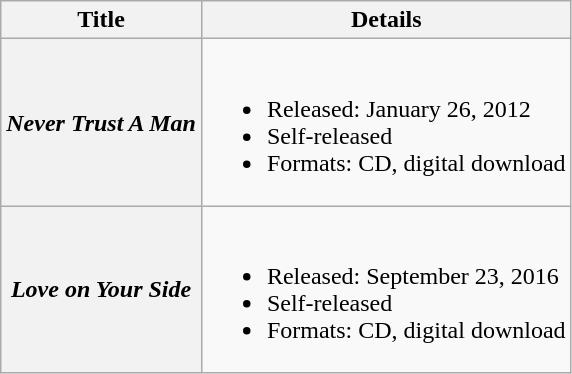<table class="wikitable plainrowheaders" style="text-align:center;">
<tr>
<th scope="col">Title</th>
<th scope="col">Details</th>
</tr>
<tr>
<th scope="row"><em>Never Trust A Man</em></th>
<td style="text-align:left;"><br><ul><li>Released: January 26, 2012</li><li>Self-released</li><li>Formats: CD, digital download</li></ul></td>
</tr>
<tr>
<th scope="row"><em>Love on Your Side</em></th>
<td style="text-align:left;"><br><ul><li>Released: September 23, 2016</li><li>Self-released</li><li>Formats: CD, digital download</li></ul></td>
</tr>
</table>
